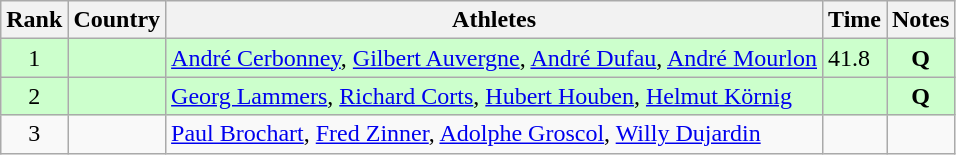<table class="wikitable sortable" style="text-align:center">
<tr>
<th>Rank</th>
<th>Country</th>
<th>Athletes</th>
<th>Time</th>
<th>Notes</th>
</tr>
<tr bgcolor=ccffcc>
<td>1</td>
<td align=left></td>
<td align=left><a href='#'>André Cerbonney</a>, <a href='#'>Gilbert Auvergne</a>, <a href='#'>André Dufau</a>, <a href='#'>André Mourlon</a></td>
<td align=left>41.8</td>
<td><strong>Q</strong></td>
</tr>
<tr bgcolor=ccffcc>
<td>2</td>
<td align=left></td>
<td align=left><a href='#'>Georg Lammers</a>, <a href='#'>Richard Corts</a>, <a href='#'>Hubert Houben</a>, <a href='#'>Helmut Körnig</a></td>
<td align=left></td>
<td><strong>Q</strong></td>
</tr>
<tr>
<td>3</td>
<td align=left></td>
<td align=left><a href='#'>Paul Brochart</a>, <a href='#'>Fred Zinner</a>, <a href='#'>Adolphe Groscol</a>, <a href='#'>Willy Dujardin</a></td>
<td align=left></td>
<td></td>
</tr>
</table>
